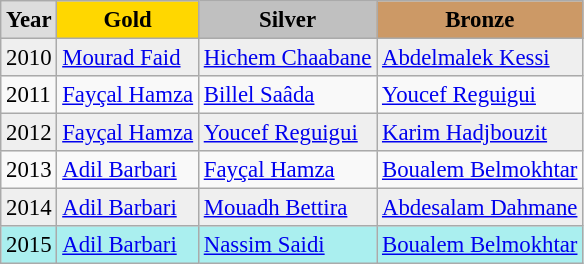<table class="wikitable sortable" style="font-size:95%">
<tr style="text-align:center; background:#e4e4e4; font-weight:bold;">
<td style="background:#ddd; ">Year</td>
<td style="background:gold; ">Gold</td>
<td style="background:silver; ">Silver</td>
<td style="background:#c96; ">Bronze</td>
</tr>
<tr bgcolor="#EFEFEF">
<td>2010</td>
<td><a href='#'>Mourad Faid</a></td>
<td><a href='#'>Hichem  Chaabane</a></td>
<td><a href='#'>Abdelmalek Kessi</a></td>
</tr>
<tr>
<td>2011</td>
<td><a href='#'>Fayçal Hamza</a></td>
<td><a href='#'>Billel Saâda</a></td>
<td><a href='#'>Youcef Reguigui</a></td>
</tr>
<tr bgcolor="#EFEFEF">
<td>2012</td>
<td><a href='#'>Fayçal Hamza</a></td>
<td><a href='#'>Youcef Reguigui</a></td>
<td><a href='#'>Karim Hadjbouzit</a></td>
</tr>
<tr>
<td>2013</td>
<td><a href='#'>Adil Barbari</a></td>
<td><a href='#'>Fayçal Hamza</a></td>
<td><a href='#'>Boualem Belmokhtar</a></td>
</tr>
<tr bgcolor="#EFEFEF">
<td>2014</td>
<td><a href='#'>Adil Barbari</a></td>
<td><a href='#'>Mouadh Bettira</a></td>
<td><a href='#'>Abdesalam Dahmane</a></td>
</tr>
<tr bgcolor="#AAEFEF">
<td>2015</td>
<td><a href='#'>Adil Barbari</a></td>
<td><a href='#'>Nassim Saidi</a></td>
<td><a href='#'>Boualem Belmokhtar</a></td>
</tr>
</table>
